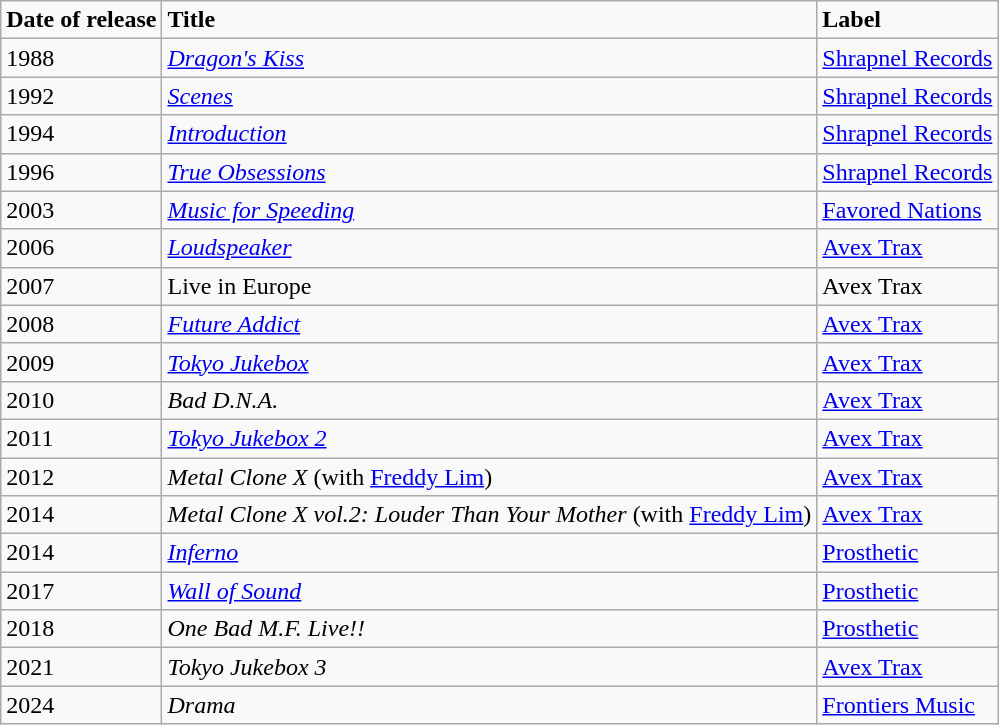<table class="wikitable">
<tr>
<td><strong>Date of release</strong></td>
<td><strong>Title</strong></td>
<td><strong>Label</strong></td>
</tr>
<tr>
<td>1988</td>
<td><em><a href='#'>Dragon's Kiss</a></em></td>
<td><a href='#'>Shrapnel Records</a></td>
</tr>
<tr>
<td>1992</td>
<td><em><a href='#'>Scenes</a></em></td>
<td><a href='#'>Shrapnel Records</a></td>
</tr>
<tr>
<td>1994</td>
<td><em><a href='#'>Introduction</a></em></td>
<td><a href='#'>Shrapnel Records</a></td>
</tr>
<tr>
<td>1996</td>
<td><em><a href='#'>True Obsessions</a></em></td>
<td><a href='#'>Shrapnel Records</a></td>
</tr>
<tr>
<td>2003</td>
<td><em><a href='#'>Music for Speeding</a></em></td>
<td><a href='#'>Favored Nations</a></td>
</tr>
<tr>
<td>2006</td>
<td><em><a href='#'>Loudspeaker</a></em></td>
<td><a href='#'>Avex Trax</a></td>
</tr>
<tr>
<td>2007</td>
<td>Live in Europe</td>
<td>Avex Trax</td>
</tr>
<tr>
<td>2008</td>
<td><em><a href='#'>Future Addict</a></em></td>
<td><a href='#'>Avex Trax</a></td>
</tr>
<tr>
<td>2009</td>
<td><em><a href='#'>Tokyo Jukebox</a></em></td>
<td><a href='#'>Avex Trax</a></td>
</tr>
<tr>
<td>2010</td>
<td><em>Bad D.N.A.</em></td>
<td><a href='#'>Avex Trax</a></td>
</tr>
<tr>
<td>2011</td>
<td><em><a href='#'>Tokyo Jukebox 2</a></em></td>
<td><a href='#'>Avex Trax</a></td>
</tr>
<tr>
<td>2012</td>
<td><em>Metal Clone X</em> (with <a href='#'>Freddy Lim</a>)</td>
<td><a href='#'>Avex Trax</a></td>
</tr>
<tr>
<td>2014</td>
<td><em>Metal Clone X vol.2: Louder Than Your Mother</em> (with <a href='#'>Freddy Lim</a>)</td>
<td><a href='#'>Avex Trax</a></td>
</tr>
<tr>
<td>2014</td>
<td><em><a href='#'>Inferno</a></em></td>
<td><a href='#'>Prosthetic</a></td>
</tr>
<tr>
<td>2017</td>
<td><em><a href='#'>Wall of Sound</a></em></td>
<td><a href='#'>Prosthetic</a></td>
</tr>
<tr>
<td>2018</td>
<td><em>One Bad M.F. Live!!</em></td>
<td><a href='#'>Prosthetic</a></td>
</tr>
<tr>
<td>2021</td>
<td><em>Tokyo Jukebox 3</em></td>
<td><a href='#'>Avex Trax</a></td>
</tr>
<tr>
<td>2024</td>
<td><em>Drama</em></td>
<td><a href='#'>Frontiers Music</a></td>
</tr>
</table>
